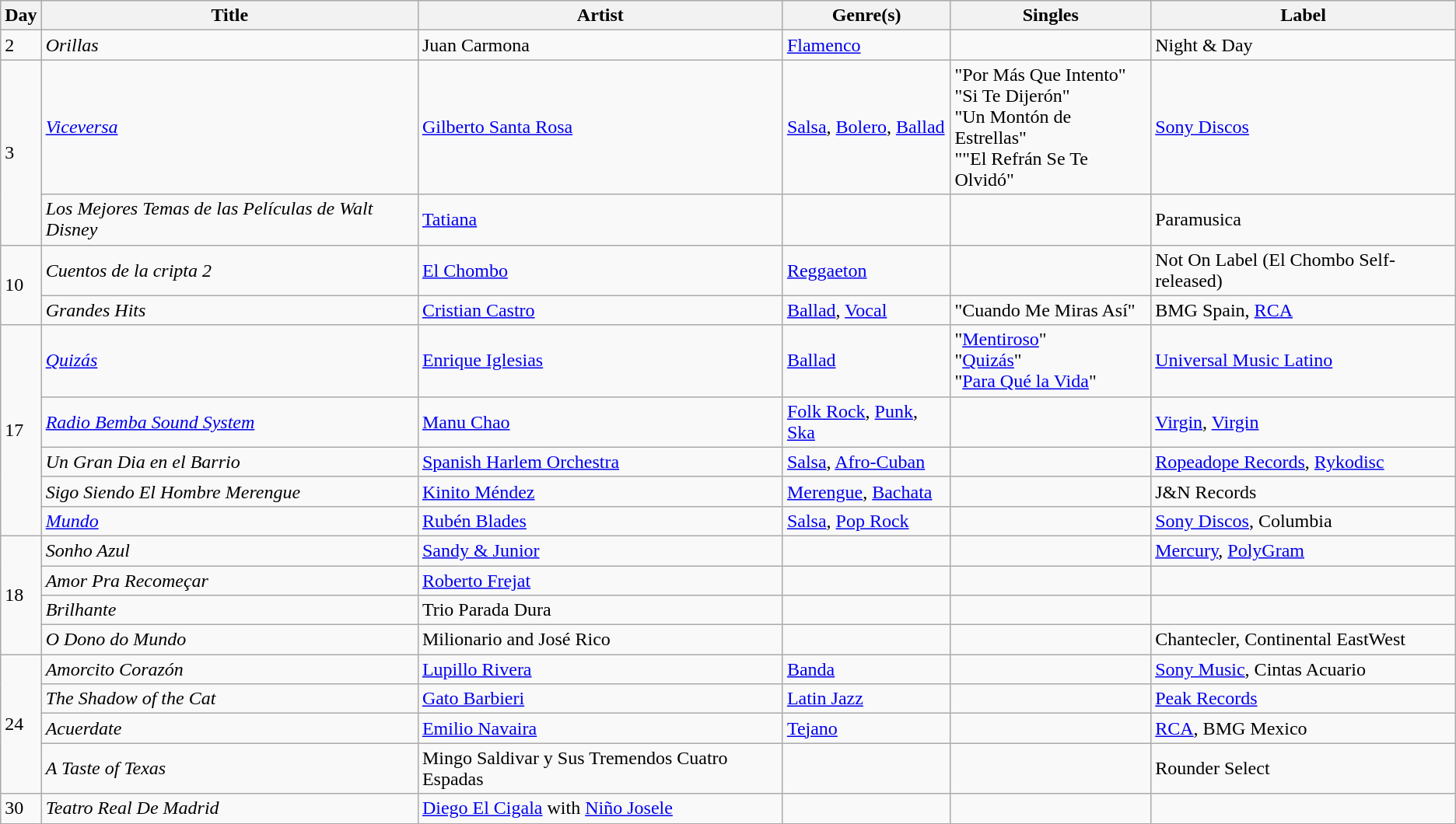<table class="wikitable sortable" style="text-align: left;">
<tr>
<th>Day</th>
<th>Title</th>
<th>Artist</th>
<th>Genre(s)</th>
<th>Singles</th>
<th>Label</th>
</tr>
<tr>
<td>2</td>
<td><em>Orillas</em></td>
<td>Juan Carmona</td>
<td><a href='#'>Flamenco</a></td>
<td></td>
<td>Night & Day</td>
</tr>
<tr>
<td rowspan="2">3</td>
<td><em><a href='#'>Viceversa</a></em></td>
<td><a href='#'>Gilberto Santa Rosa</a></td>
<td><a href='#'>Salsa</a>, <a href='#'>Bolero</a>, <a href='#'>Ballad</a></td>
<td>"Por Más Que Intento"<br>"Si Te Dijerón"<br>"Un Montón de Estrellas"<br>""El Refrán Se Te Olvidó"</td>
<td><a href='#'>Sony Discos</a></td>
</tr>
<tr>
<td><em>Los Mejores Temas de las Películas de Walt Disney</em></td>
<td><a href='#'>Tatiana</a></td>
<td></td>
<td></td>
<td>Paramusica</td>
</tr>
<tr>
<td rowspan="2">10</td>
<td><em>Cuentos de la cripta 2</em></td>
<td><a href='#'>El Chombo</a></td>
<td><a href='#'>Reggaeton</a></td>
<td></td>
<td>Not On Label (El Chombo Self-released)</td>
</tr>
<tr>
<td><em>Grandes Hits</em></td>
<td><a href='#'>Cristian Castro</a></td>
<td><a href='#'>Ballad</a>, <a href='#'>Vocal</a></td>
<td>"Cuando Me Miras Así"</td>
<td>BMG Spain, <a href='#'>RCA</a></td>
</tr>
<tr>
<td rowspan="5">17</td>
<td><em><a href='#'>Quizás</a></em></td>
<td><a href='#'>Enrique Iglesias</a></td>
<td><a href='#'>Ballad</a></td>
<td>"<a href='#'>Mentiroso</a>"<br>"<a href='#'>Quizás</a>"<br>"<a href='#'>Para Qué la Vida</a>"</td>
<td><a href='#'>Universal Music Latino</a></td>
</tr>
<tr>
<td><em><a href='#'>Radio Bemba Sound System</a></em></td>
<td><a href='#'>Manu Chao</a></td>
<td><a href='#'>Folk Rock</a>, <a href='#'>Punk</a>, <a href='#'>Ska</a></td>
<td></td>
<td><a href='#'>Virgin</a>, <a href='#'>Virgin</a></td>
</tr>
<tr>
<td><em>Un Gran Dia en el Barrio</em></td>
<td><a href='#'>Spanish Harlem Orchestra</a></td>
<td><a href='#'>Salsa</a>, <a href='#'>Afro-Cuban</a></td>
<td></td>
<td><a href='#'>Ropeadope Records</a>, <a href='#'>Rykodisc</a></td>
</tr>
<tr>
<td><em>Sigo Siendo El Hombre Merengue</em></td>
<td><a href='#'>Kinito Méndez</a></td>
<td><a href='#'>Merengue</a>, <a href='#'>Bachata</a></td>
<td></td>
<td>J&N Records</td>
</tr>
<tr>
<td><em><a href='#'>Mundo</a></em></td>
<td><a href='#'>Rubén Blades</a></td>
<td><a href='#'>Salsa</a>, <a href='#'>Pop Rock</a></td>
<td></td>
<td><a href='#'>Sony Discos</a>, Columbia</td>
</tr>
<tr>
<td rowspan="4">18</td>
<td><em>Sonho Azul</em></td>
<td><a href='#'>Sandy & Junior</a></td>
<td></td>
<td></td>
<td><a href='#'>Mercury</a>, <a href='#'>PolyGram</a></td>
</tr>
<tr>
<td><em>Amor Pra Recomeçar</em></td>
<td><a href='#'>Roberto Frejat</a></td>
<td></td>
<td></td>
<td></td>
</tr>
<tr>
<td><em>Brilhante</em></td>
<td>Trio Parada Dura</td>
<td></td>
<td></td>
<td></td>
</tr>
<tr>
<td><em>O Dono do Mundo</em></td>
<td>Milionario and José Rico</td>
<td></td>
<td></td>
<td>Chantecler, Continental EastWest</td>
</tr>
<tr>
<td rowspan="4">24</td>
<td><em>Amorcito Corazón</em></td>
<td><a href='#'>Lupillo Rivera</a></td>
<td><a href='#'>Banda</a></td>
<td></td>
<td><a href='#'>Sony Music</a>, Cintas Acuario</td>
</tr>
<tr>
<td><em>The Shadow of the Cat</em></td>
<td><a href='#'>Gato Barbieri</a></td>
<td><a href='#'>Latin Jazz</a></td>
<td></td>
<td><a href='#'>Peak Records</a></td>
</tr>
<tr>
<td><em>Acuerdate</em></td>
<td><a href='#'>Emilio Navaira</a></td>
<td><a href='#'>Tejano</a></td>
<td></td>
<td><a href='#'>RCA</a>, BMG Mexico</td>
</tr>
<tr>
<td><em>A Taste of Texas</em></td>
<td>Mingo Saldivar y Sus Tremendos Cuatro Espadas</td>
<td></td>
<td></td>
<td>Rounder Select</td>
</tr>
<tr>
<td>30</td>
<td><em>Teatro Real De Madrid</em></td>
<td><a href='#'>Diego El Cigala</a> with <a href='#'>Niño Josele</a></td>
<td></td>
<td></td>
<td></td>
</tr>
<tr>
</tr>
</table>
